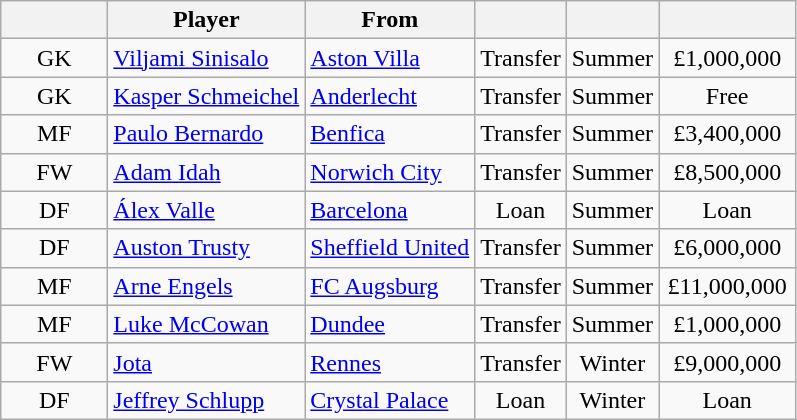<table class="wikitable sortable" style="text-align:center;">
<tr>
<th style="width:64px;"></th>
<th>Player</th>
<th>From</th>
<th></th>
<th></th>
<th style="width:84px;"></th>
</tr>
<tr>
<td>GK</td>
<td align="left"> <a href='#'>Viljami Sinisalo</a></td>
<td style="text-align:left"> <a href='#'>Aston Villa</a></td>
<td>Transfer</td>
<td>Summer</td>
<td>£1,000,000</td>
</tr>
<tr>
<td>GK</td>
<td align="left"> <a href='#'>Kasper Schmeichel</a></td>
<td style="text-align:left"> <a href='#'>Anderlecht</a></td>
<td>Transfer</td>
<td>Summer</td>
<td>Free</td>
</tr>
<tr>
<td>MF</td>
<td align="left"> <a href='#'>Paulo Bernardo</a></td>
<td style="text-align:left"> <a href='#'>Benfica</a></td>
<td>Transfer</td>
<td>Summer</td>
<td>£3,400,000</td>
</tr>
<tr>
<td>FW</td>
<td align="left"> <a href='#'>Adam Idah</a></td>
<td style="text-align:left"> <a href='#'>Norwich City</a></td>
<td>Transfer</td>
<td>Summer</td>
<td>£8,500,000</td>
</tr>
<tr>
<td>DF</td>
<td align="left"> <a href='#'>Álex Valle</a></td>
<td style="text-align:left"> <a href='#'>Barcelona</a></td>
<td>Loan</td>
<td>Summer</td>
<td>Loan</td>
</tr>
<tr>
<td>DF</td>
<td align="left"> <a href='#'>Auston Trusty</a></td>
<td style="text-align:left"> <a href='#'>Sheffield United</a></td>
<td>Transfer</td>
<td>Summer</td>
<td>£6,000,000</td>
</tr>
<tr>
<td>MF</td>
<td align="left"> <a href='#'>Arne Engels</a></td>
<td style="text-align:left"> <a href='#'>FC Augsburg</a></td>
<td>Transfer</td>
<td>Summer</td>
<td>£11,000,000</td>
</tr>
<tr>
<td>MF</td>
<td align="left"> <a href='#'>Luke McCowan</a></td>
<td style="text-align:left"> <a href='#'>Dundee</a></td>
<td>Transfer</td>
<td>Summer</td>
<td>£1,000,000</td>
</tr>
<tr>
<td>FW</td>
<td align="left"> <a href='#'>Jota</a></td>
<td style="text-align:left"> <a href='#'>Rennes</a></td>
<td>Transfer</td>
<td>Winter</td>
<td>£9,000,000</td>
</tr>
<tr>
<td>DF</td>
<td align="left"> <a href='#'>Jeffrey Schlupp</a></td>
<td style="text-align:left"> <a href='#'>Crystal Palace</a></td>
<td>Loan</td>
<td>Winter</td>
<td>Loan</td>
</tr>
</table>
